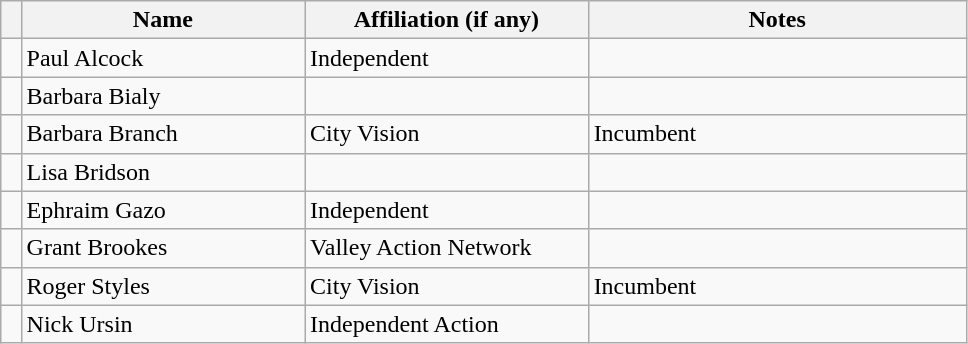<table class="wikitable" width="51%">
<tr>
<th width="1%"></th>
<th width="15%">Name</th>
<th width="15%">Affiliation (if any)</th>
<th width="20%">Notes</th>
</tr>
<tr>
<td bgcolor=></td>
<td>Paul Alcock</td>
<td>Independent</td>
<td></td>
</tr>
<tr>
<td></td>
<td>Barbara Bialy</td>
<td></td>
<td></td>
</tr>
<tr>
<td></td>
<td>Barbara Branch</td>
<td>City Vision</td>
<td>Incumbent</td>
</tr>
<tr>
<td></td>
<td>Lisa Bridson</td>
<td></td>
<td></td>
</tr>
<tr>
<td bgcolor=></td>
<td>Ephraim Gazo</td>
<td>Independent</td>
<td></td>
</tr>
<tr>
<td></td>
<td>Grant Brookes</td>
<td>Valley Action Network</td>
<td></td>
</tr>
<tr>
<td></td>
<td>Roger Styles</td>
<td>City Vision</td>
<td>Incumbent</td>
</tr>
<tr>
<td></td>
<td>Nick Ursin</td>
<td>Independent Action</td>
<td></td>
</tr>
</table>
